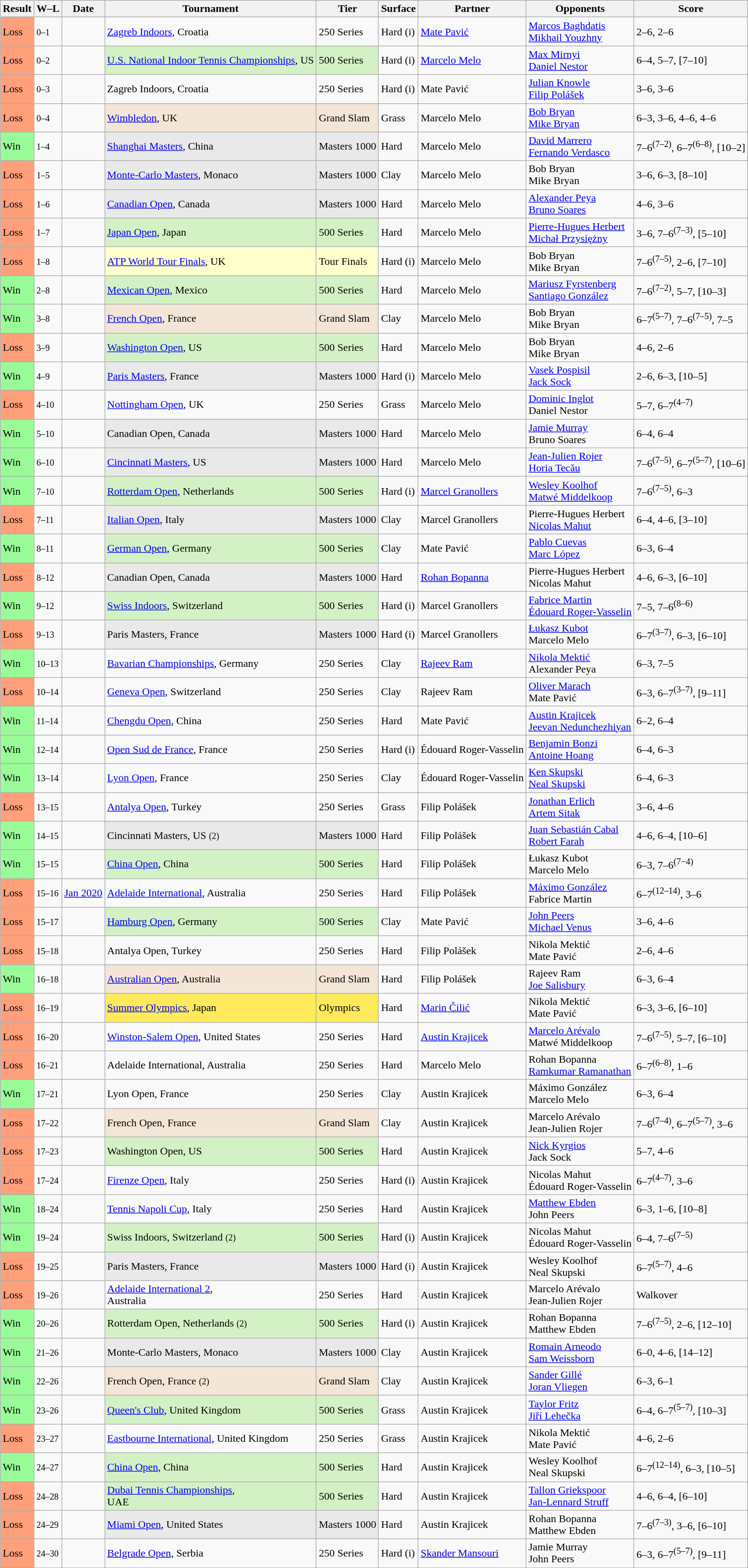<table class="sortable wikitable">
<tr>
<th>Result</th>
<th class="unsortable">W–L</th>
<th>Date</th>
<th>Tournament</th>
<th>Tier</th>
<th>Surface</th>
<th>Partner</th>
<th>Opponents</th>
<th class="unsortable">Score</th>
</tr>
<tr>
<td bgcolor=FFA07A>Loss</td>
<td><small>0–1</small></td>
<td><a href='#'></a></td>
<td><a href='#'>Zagreb Indoors</a>, Croatia</td>
<td>250 Series</td>
<td>Hard (i)</td>
<td> <a href='#'>Mate Pavić</a></td>
<td> <a href='#'>Marcos Baghdatis</a><br> <a href='#'>Mikhail Youzhny</a></td>
<td>2–6, 2–6</td>
</tr>
<tr>
<td bgcolor=FFA07A>Loss</td>
<td><small>0–2</small></td>
<td><a href='#'></a></td>
<td style="background:#D4F1C5;"><a href='#'>U.S. National Indoor Tennis Championships</a>, US</td>
<td style="background:#D4F1C5;">500 Series</td>
<td>Hard (i)</td>
<td> <a href='#'>Marcelo Melo</a></td>
<td> <a href='#'>Max Mirnyi</a><br> <a href='#'>Daniel Nestor</a></td>
<td>6–4, 5–7, [7–10]</td>
</tr>
<tr>
<td bgcolor=FFA07A>Loss</td>
<td><small>0–3</small></td>
<td><a href='#'></a></td>
<td>Zagreb Indoors, Croatia</td>
<td>250 Series</td>
<td>Hard (i)</td>
<td> Mate Pavić</td>
<td> <a href='#'>Julian Knowle</a><br> <a href='#'>Filip Polášek</a></td>
<td>3–6, 3–6</td>
</tr>
<tr>
<td bgcolor=FFA07A>Loss</td>
<td><small>0–4</small></td>
<td><a href='#'></a></td>
<td style="background:#F3E6D7;"><a href='#'>Wimbledon</a>, UK</td>
<td style="background:#F3E6D7;">Grand Slam</td>
<td>Grass</td>
<td> Marcelo Melo</td>
<td> <a href='#'>Bob Bryan</a><br> <a href='#'>Mike Bryan</a></td>
<td>6–3, 3–6, 4–6, 4–6</td>
</tr>
<tr>
<td bgcolor=98FB98>Win</td>
<td><small>1–4</small></td>
<td><a href='#'></a></td>
<td style="background:#E9E9E9;"><a href='#'>Shanghai Masters</a>, China</td>
<td style="background:#E9E9E9;">Masters 1000</td>
<td>Hard</td>
<td> Marcelo Melo</td>
<td> <a href='#'>David Marrero</a><br> <a href='#'>Fernando Verdasco</a></td>
<td>7–6<sup>(7–2)</sup>, 6–7<sup>(6–8)</sup>, [10–2]</td>
</tr>
<tr>
<td bgcolor=FFA07A>Loss</td>
<td><small>1–5</small></td>
<td><a href='#'></a></td>
<td style="background:#E9E9E9;"><a href='#'>Monte-Carlo Masters</a>, Monaco</td>
<td style="background:#E9E9E9;">Masters 1000</td>
<td>Clay</td>
<td> Marcelo Melo</td>
<td> Bob Bryan<br> Mike Bryan</td>
<td>3–6, 6–3, [8–10]</td>
</tr>
<tr>
<td bgcolor=FFA07A>Loss</td>
<td><small>1–6</small></td>
<td><a href='#'></a></td>
<td style="background:#E9E9E9;"><a href='#'>Canadian Open</a>, Canada</td>
<td style="background:#E9E9E9;">Masters 1000</td>
<td>Hard</td>
<td> Marcelo Melo</td>
<td> <a href='#'>Alexander Peya</a><br> <a href='#'>Bruno Soares</a></td>
<td>4–6, 3–6</td>
</tr>
<tr>
<td bgcolor=FFA07A>Loss</td>
<td><small>1–7</small></td>
<td><a href='#'></a></td>
<td style="background:#D4F1C5;"><a href='#'>Japan Open</a>, Japan</td>
<td style="background:#D4F1C5;">500 Series</td>
<td>Hard</td>
<td> Marcelo Melo</td>
<td> <a href='#'>Pierre-Hugues Herbert</a><br> <a href='#'>Michał Przysiężny</a></td>
<td>3–6, 7–6<sup>(7–3)</sup>, [5–10]</td>
</tr>
<tr>
<td bgcolor=FFA07A>Loss</td>
<td><small>1–8</small></td>
<td><a href='#'></a></td>
<td style="background:#ffffcc;"><a href='#'>ATP World Tour Finals</a>, UK</td>
<td style="background:#ffffcc;">Tour Finals</td>
<td>Hard (i)</td>
<td> Marcelo Melo</td>
<td> Bob Bryan<br> Mike Bryan</td>
<td>7–6<sup>(7–5)</sup>, 2–6, [7–10]</td>
</tr>
<tr>
<td bgcolor=98FB98>Win</td>
<td><small>2–8</small></td>
<td><a href='#'></a></td>
<td style="background:#D4F1C5;"><a href='#'>Mexican Open</a>, Mexico</td>
<td style="background:#D4F1C5;">500 Series</td>
<td>Hard</td>
<td> Marcelo Melo</td>
<td> <a href='#'>Mariusz Fyrstenberg</a><br> <a href='#'>Santiago González</a></td>
<td>7–6<sup>(7–2)</sup>, 5–7, [10–3]</td>
</tr>
<tr>
<td bgcolor=98FB98>Win</td>
<td><small>3–8</small></td>
<td><a href='#'></a></td>
<td style="background:#F3E6D7;"><a href='#'>French Open</a>, France</td>
<td style="background:#F3E6D7;">Grand Slam</td>
<td>Clay</td>
<td> Marcelo Melo</td>
<td> Bob Bryan<br> Mike Bryan</td>
<td>6–7<sup>(5–7)</sup>, 7–6<sup>(7–5)</sup>, 7–5</td>
</tr>
<tr>
<td bgcolor=FFA07A>Loss</td>
<td><small>3–9</small></td>
<td><a href='#'></a></td>
<td style="background:#D4F1C5;"><a href='#'>Washington Open</a>, US</td>
<td style="background:#D4F1C5;">500 Series</td>
<td>Hard</td>
<td> Marcelo Melo</td>
<td> Bob Bryan<br> Mike Bryan</td>
<td>4–6, 2–6</td>
</tr>
<tr>
<td bgcolor=98FB98>Win</td>
<td><small>4–9</small></td>
<td><a href='#'></a></td>
<td style="background:#E9E9E9;"><a href='#'>Paris Masters</a>, France</td>
<td style="background:#E9E9E9;">Masters 1000</td>
<td>Hard (i)</td>
<td> Marcelo Melo</td>
<td> <a href='#'>Vasek Pospisil</a><br> <a href='#'>Jack Sock</a></td>
<td>2–6, 6–3, [10–5]</td>
</tr>
<tr>
<td bgcolor=FFA07A>Loss</td>
<td><small>4–10</small></td>
<td><a href='#'></a></td>
<td><a href='#'>Nottingham Open</a>, UK</td>
<td>250 Series</td>
<td>Grass</td>
<td> Marcelo Melo</td>
<td> <a href='#'>Dominic Inglot</a><br> Daniel Nestor</td>
<td>5–7, 6–7<sup>(4–7)</sup></td>
</tr>
<tr>
<td bgcolor=98FB98>Win</td>
<td><small>5–10</small></td>
<td><a href='#'></a></td>
<td style="background:#E9E9E9;">Canadian Open, Canada</td>
<td style="background:#E9E9E9;">Masters 1000</td>
<td>Hard</td>
<td> Marcelo Melo</td>
<td> <a href='#'>Jamie Murray</a><br> Bruno Soares</td>
<td>6–4, 6–4</td>
</tr>
<tr>
<td bgcolor=98FB98>Win</td>
<td><small>6–10</small></td>
<td><a href='#'></a></td>
<td style="background:#E9E9E9;"><a href='#'>Cincinnati Masters</a>, US</td>
<td style="background:#E9E9E9;">Masters 1000</td>
<td>Hard</td>
<td> Marcelo Melo</td>
<td> <a href='#'>Jean-Julien Rojer</a><br> <a href='#'>Horia Tecău</a></td>
<td>7–6<sup>(7–5)</sup>, 6–7<sup>(5–7)</sup>, [10–6]</td>
</tr>
<tr>
<td bgcolor=98FB98>Win</td>
<td><small>7–10</small></td>
<td><a href='#'></a></td>
<td style="background:#D4F1C5;"><a href='#'>Rotterdam Open</a>, Netherlands</td>
<td style="background:#D4F1C5;">500 Series</td>
<td>Hard (i)</td>
<td> <a href='#'>Marcel Granollers</a></td>
<td> <a href='#'>Wesley Koolhof</a><br> <a href='#'>Matwé Middelkoop</a></td>
<td>7–6<sup>(7–5)</sup>, 6–3</td>
</tr>
<tr>
<td bgcolor=FFA07A>Loss</td>
<td><small>7–11</small></td>
<td><a href='#'></a></td>
<td style="background:#E9E9E9;"><a href='#'>Italian Open</a>, Italy</td>
<td style="background:#E9E9E9;">Masters 1000</td>
<td>Clay</td>
<td> Marcel Granollers</td>
<td> Pierre-Hugues Herbert<br> <a href='#'>Nicolas Mahut</a></td>
<td>6–4, 4–6, [3–10]</td>
</tr>
<tr>
<td bgcolor=98FB98>Win</td>
<td><small>8–11</small></td>
<td><a href='#'></a></td>
<td style="background:#D4F1C5;"><a href='#'>German Open</a>, Germany</td>
<td style="background:#D4F1C5;">500 Series</td>
<td>Clay</td>
<td> Mate Pavić</td>
<td> <a href='#'>Pablo Cuevas</a><br> <a href='#'>Marc López</a></td>
<td>6–3, 6–4</td>
</tr>
<tr>
<td bgcolor=FFA07A>Loss</td>
<td><small>8–12</small></td>
<td><a href='#'></a></td>
<td style="background:#E9E9E9;">Canadian Open, Canada</td>
<td style="background:#E9E9E9;">Masters 1000</td>
<td>Hard</td>
<td> <a href='#'>Rohan Bopanna</a></td>
<td> Pierre-Hugues Herbert<br> Nicolas Mahut</td>
<td>4–6, 6–3, [6–10]</td>
</tr>
<tr>
<td bgcolor=98FB98>Win</td>
<td><small>9–12</small></td>
<td><a href='#'></a></td>
<td style="background:#D4F1C5;"><a href='#'>Swiss Indoors</a>, Switzerland</td>
<td style="background:#D4F1C5;">500 Series</td>
<td>Hard (i)</td>
<td> Marcel Granollers</td>
<td> <a href='#'>Fabrice Martin</a><br> <a href='#'>Édouard Roger-Vasselin</a></td>
<td>7–5, 7–6<sup>(8–6)</sup></td>
</tr>
<tr>
<td bgcolor=FFA07A>Loss</td>
<td><small>9–13</small></td>
<td><a href='#'></a></td>
<td style="background:#E9E9E9;">Paris Masters, France</td>
<td style="background:#E9E9E9;">Masters 1000</td>
<td>Hard (i)</td>
<td> Marcel Granollers</td>
<td> <a href='#'>Łukasz Kubot</a><br> Marcelo Melo</td>
<td>6–7<sup>(3–7)</sup>, 6–3, [6–10]</td>
</tr>
<tr>
<td bgcolor=98FB98>Win</td>
<td><small>10–13</small></td>
<td><a href='#'></a></td>
<td><a href='#'>Bavarian Championships</a>, Germany</td>
<td>250 Series</td>
<td>Clay</td>
<td> <a href='#'>Rajeev Ram</a></td>
<td> <a href='#'>Nikola Mektić</a><br> Alexander Peya</td>
<td>6–3, 7–5</td>
</tr>
<tr>
<td bgcolor=FFA07A>Loss</td>
<td><small>10–14</small></td>
<td><a href='#'></a></td>
<td><a href='#'>Geneva Open</a>, Switzerland</td>
<td>250 Series</td>
<td>Clay</td>
<td> Rajeev Ram</td>
<td> <a href='#'>Oliver Marach</a><br> Mate Pavić</td>
<td>6–3, 6–7<sup>(3–7)</sup>, [9–11]</td>
</tr>
<tr>
<td bgcolor=98FB98>Win</td>
<td><small>11–14</small></td>
<td><a href='#'></a></td>
<td><a href='#'>Chengdu Open</a>, China</td>
<td>250 Series</td>
<td>Hard</td>
<td> Mate Pavić</td>
<td> <a href='#'>Austin Krajicek</a><br> <a href='#'>Jeevan Nedunchezhiyan</a></td>
<td>6–2, 6–4</td>
</tr>
<tr>
<td bgcolor=98FB98>Win</td>
<td><small>12–14</small></td>
<td><a href='#'></a></td>
<td><a href='#'>Open Sud de France</a>, France</td>
<td>250 Series</td>
<td>Hard (i)</td>
<td> Édouard Roger-Vasselin</td>
<td> <a href='#'>Benjamin Bonzi</a><br> <a href='#'>Antoine Hoang</a></td>
<td>6–4, 6–3</td>
</tr>
<tr>
<td bgcolor=98FB98>Win</td>
<td><small>13–14</small></td>
<td><a href='#'></a></td>
<td><a href='#'>Lyon Open</a>, France</td>
<td>250 Series</td>
<td>Clay</td>
<td> Édouard Roger-Vasselin</td>
<td> <a href='#'>Ken Skupski</a><br> <a href='#'>Neal Skupski</a></td>
<td>6–4, 6–3</td>
</tr>
<tr>
<td bgcolor=FFA07A>Loss</td>
<td><small>13–15</small></td>
<td><a href='#'></a></td>
<td><a href='#'>Antalya Open</a>, Turkey</td>
<td>250 Series</td>
<td>Grass</td>
<td> Filip Polášek</td>
<td> <a href='#'>Jonathan Erlich</a><br> <a href='#'>Artem Sitak</a></td>
<td>3–6, 4–6</td>
</tr>
<tr>
<td bgcolor=98FB98>Win</td>
<td><small>14–15</small></td>
<td><a href='#'></a></td>
<td style="background:#E9E9E9;">Cincinnati Masters, US <small>(2)</small></td>
<td style="background:#E9E9E9;">Masters 1000</td>
<td>Hard</td>
<td> Filip Polášek</td>
<td> <a href='#'>Juan Sebastián Cabal</a><br> <a href='#'>Robert Farah</a></td>
<td>4–6, 6–4, [10–6]</td>
</tr>
<tr>
<td bgcolor=98FB98>Win</td>
<td><small>15–15</small></td>
<td><a href='#'></a></td>
<td style="background:#D4F1C5;"><a href='#'>China Open</a>, China</td>
<td style="background:#D4F1C5;">500 Series</td>
<td>Hard</td>
<td> Filip Polášek</td>
<td> Łukasz Kubot<br> Marcelo Melo</td>
<td>6–3, 7–6<sup>(7−4)</sup></td>
</tr>
<tr>
<td bgcolor=FFA07A>Loss</td>
<td><small>15–16</small></td>
<td><a href='#'>Jan 2020</a></td>
<td><a href='#'>Adelaide International</a>, Australia</td>
<td>250 Series</td>
<td>Hard</td>
<td> Filip Polášek</td>
<td> <a href='#'>Máximo González</a> <br>  Fabrice Martin</td>
<td>6–7<sup>(12–14)</sup>, 3–6</td>
</tr>
<tr>
<td bgcolor=FFA07A>Loss</td>
<td><small>15–17</small></td>
<td><a href='#'></a></td>
<td style="background:#D4F1C5;"><a href='#'>Hamburg Open</a>, Germany</td>
<td style="background:#D4F1C5;">500 Series</td>
<td>Clay</td>
<td> Mate Pavić</td>
<td> <a href='#'>John Peers</a><br> <a href='#'>Michael Venus</a></td>
<td>3–6, 4–6</td>
</tr>
<tr>
<td bgcolor=FFA07A>Loss</td>
<td><small>15–18</small></td>
<td><a href='#'></a></td>
<td>Antalya Open, Turkey</td>
<td>250 Series</td>
<td>Hard</td>
<td> Filip Polášek</td>
<td> Nikola Mektić<br> Mate Pavić</td>
<td>2–6, 4–6</td>
</tr>
<tr>
<td bgcolor=98FB98>Win</td>
<td><small>16–18</small></td>
<td><a href='#'></a></td>
<td style="background:#F3E6D7;"><a href='#'>Australian Open</a>, Australia</td>
<td style="background:#F3E6D7;">Grand Slam</td>
<td>Hard</td>
<td> Filip Polášek</td>
<td> Rajeev Ram<br> <a href='#'>Joe Salisbury</a></td>
<td>6–3, 6–4</td>
</tr>
<tr>
<td bgcolor=FFA07A>Loss</td>
<td><small>16–19</small></td>
<td><a href='#'></a></td>
<td style="background:#FFEA5C;"><a href='#'>Summer Olympics</a>, Japan</td>
<td style="background:#FFEA5C;">Olympics</td>
<td>Hard</td>
<td> <a href='#'>Marin Čilić</a></td>
<td> Nikola Mektić<br> Mate Pavić</td>
<td>6–3, 3–6, [6–10]</td>
</tr>
<tr>
<td bgcolor=FFA07A>Loss</td>
<td><small>16–20</small></td>
<td><a href='#'></a></td>
<td><a href='#'>Winston-Salem Open</a>, United States</td>
<td>250 Series</td>
<td>Hard</td>
<td> <a href='#'>Austin Krajicek</a></td>
<td> <a href='#'>Marcelo Arévalo</a><br> Matwé Middelkoop</td>
<td>7–6<sup>(7–5)</sup>, 5–7, [6–10]</td>
</tr>
<tr>
<td bgcolor=FFA07A>Loss</td>
<td><small>16–21</small></td>
<td><a href='#'></a></td>
<td>Adelaide International, Australia</td>
<td>250 Series</td>
<td>Hard</td>
<td> Marcelo Melo</td>
<td> Rohan Bopanna<br>  <a href='#'>Ramkumar Ramanathan</a></td>
<td>6–7<sup>(6–8)</sup>, 1–6</td>
</tr>
<tr>
<td bgcolor=98FB98>Win</td>
<td><small>17–21</small></td>
<td><a href='#'></a></td>
<td>Lyon Open, France </td>
<td>250 Series</td>
<td>Clay</td>
<td> Austin Krajicek</td>
<td> Máximo González<br> Marcelo Melo</td>
<td>6–3, 6–4</td>
</tr>
<tr>
<td bgcolor=FFA07A>Loss</td>
<td><small>17–22</small></td>
<td><a href='#'></a></td>
<td style="background:#F3E6D7;">French Open, France</td>
<td style="background:#F3E6D7;">Grand Slam</td>
<td>Clay</td>
<td> Austin Krajicek</td>
<td> Marcelo Arévalo<br> Jean-Julien Rojer</td>
<td>7–6<sup>(7–4)</sup>, 6–7<sup>(5–7)</sup>, 3–6</td>
</tr>
<tr>
<td bgcolor=FFA07A>Loss</td>
<td><small>17–23</small></td>
<td><a href='#'></a></td>
<td style="background:#D4F1C5;">Washington Open, US</td>
<td style="background:#D4F1C5;">500 Series</td>
<td>Hard</td>
<td> Austin Krajicek</td>
<td> <a href='#'>Nick Kyrgios</a><br> Jack Sock</td>
<td>5–7, 4–6</td>
</tr>
<tr>
<td bgcolor=FFA07A>Loss</td>
<td><small>17–24</small></td>
<td><a href='#'></a></td>
<td><a href='#'>Firenze Open</a>, Italy</td>
<td>250 Series</td>
<td>Hard (i)</td>
<td> Austin Krajicek</td>
<td> Nicolas Mahut<br> Édouard Roger-Vasselin</td>
<td>6–7<sup>(4–7)</sup>, 3–6</td>
</tr>
<tr>
<td bgcolor=98FB98>Win</td>
<td><small>18–24</small></td>
<td><a href='#'></a></td>
<td><a href='#'>Tennis Napoli Cup</a>, Italy</td>
<td>250 Series</td>
<td>Hard</td>
<td> Austin Krajicek</td>
<td> <a href='#'>Matthew Ebden</a><br> John Peers</td>
<td>6–3, 1–6, [10–8]</td>
</tr>
<tr>
<td bgcolor=98FB98>Win</td>
<td><small>19–24</small></td>
<td><a href='#'></a></td>
<td style="background:#D4F1C5;">Swiss Indoors, Switzerland <small>(2)</small></td>
<td style="background:#D4F1C5;">500 Series</td>
<td>Hard (i)</td>
<td> Austin Krajicek</td>
<td> Nicolas Mahut<br> Édouard Roger-Vasselin</td>
<td>6–4, 7–6<sup>(7–5)</sup></td>
</tr>
<tr>
<td bgcolor=FFA07A>Loss</td>
<td><small>19–25</small></td>
<td><a href='#'></a></td>
<td style="background:#E9E9E9;">Paris Masters, France</td>
<td style="background:#E9E9E9;">Masters 1000</td>
<td>Hard (i)</td>
<td> Austin Krajicek</td>
<td> Wesley Koolhof<br> Neal Skupski</td>
<td>6–7<sup>(5–7)</sup>, 4–6</td>
</tr>
<tr>
<td bgcolor=FFA07A>Loss</td>
<td><small>19–26</small></td>
<td><a href='#'></a></td>
<td><a href='#'>Adelaide International 2</a>,<br>Australia</td>
<td>250 Series</td>
<td>Hard</td>
<td> Austin Krajicek</td>
<td> Marcelo Arévalo<br> Jean-Julien Rojer</td>
<td>Walkover</td>
</tr>
<tr>
<td bgcolor=98FB98>Win</td>
<td><small>20–26</small></td>
<td><a href='#'></a></td>
<td style="background:#D4F1C5;">Rotterdam Open, Netherlands <small>(2)</small></td>
<td style="background:#D4F1C5;">500 Series</td>
<td>Hard (i)</td>
<td> Austin Krajicek</td>
<td> Rohan Bopanna<br> Matthew Ebden</td>
<td>7–6<sup>(7–5)</sup>, 2–6, [12–10]</td>
</tr>
<tr>
<td bgcolor=98FB98>Win</td>
<td><small>21–26</small></td>
<td><a href='#'></a></td>
<td style="background:#E9E9E9;">Monte-Carlo Masters, Monaco</td>
<td style="background:#E9E9E9;">Masters 1000</td>
<td>Clay</td>
<td> Austin Krajicek</td>
<td> <a href='#'>Romain Arneodo</a><br> <a href='#'>Sam Weissborn</a></td>
<td>6–0, 4–6, [14–12]</td>
</tr>
<tr>
<td bgcolor=98FB98>Win</td>
<td><small>22–26</small></td>
<td><a href='#'></a></td>
<td style="background:#F3E6D7;">French Open, France <small>(2)</small></td>
<td style="background:#F3E6D7;">Grand Slam</td>
<td>Clay</td>
<td> Austin Krajicek</td>
<td> <a href='#'>Sander Gillé</a><br> <a href='#'>Joran Vliegen</a></td>
<td>6–3, 6–1</td>
</tr>
<tr>
<td bgcolor=98fb98>Win</td>
<td><small>23–26</small></td>
<td><a href='#'></a></td>
<td style="background:#D4F1C5;"><a href='#'>Queen's Club</a>, United Kingdom</td>
<td style="background:#D4F1C5;">500 Series</td>
<td>Grass</td>
<td> Austin Krajicek</td>
<td> <a href='#'>Taylor Fritz</a><br> <a href='#'>Jiří Lehečka</a></td>
<td>6–4, 6–7<sup>(5–7)</sup>, [10–3]</td>
</tr>
<tr>
<td bgcolor=FFA07A>Loss</td>
<td><small>23–27</small></td>
<td><a href='#'></a></td>
<td><a href='#'>Eastbourne International</a>, United Kingdom</td>
<td>250 Series</td>
<td>Grass</td>
<td> Austin Krajicek</td>
<td> Nikola Mektić<br> Mate Pavić</td>
<td>4–6, 2–6</td>
</tr>
<tr>
<td bgcolor=98fb98>Win</td>
<td><small>24–27</small></td>
<td><a href='#'></a></td>
<td bgcolor=D4F1C5><a href='#'>China Open</a>, China</td>
<td bgcolor=D4F1C5>500 Series</td>
<td>Hard</td>
<td> Austin Krajicek</td>
<td> Wesley Koolhof<br> Neal Skupski</td>
<td>6–7<sup>(12–14)</sup>, 6–3, [10–5]</td>
</tr>
<tr>
<td bgcolor=FFA07A>Loss</td>
<td><small>24–28</small></td>
<td><a href='#'></a></td>
<td style="background:#d4f1c5;"><a href='#'>Dubai Tennis Championships</a>, <br> UAE</td>
<td style="background:#d4f1c5;">500 Series</td>
<td>Hard</td>
<td> Austin Krajicek</td>
<td> <a href='#'>Tallon Griekspoor</a><br> <a href='#'>Jan-Lennard Struff</a></td>
<td>4–6, 6–4, [6–10]</td>
</tr>
<tr>
<td bgcolor=FFA07A>Loss</td>
<td><small>24–29</small></td>
<td><a href='#'></a></td>
<td style="background:#E9E9E9;"><a href='#'>Miami Open</a>, United States</td>
<td style="background:#E9E9E9;">Masters 1000</td>
<td>Hard</td>
<td> Austin Krajicek</td>
<td> Rohan Bopanna<br> Matthew Ebden</td>
<td>7–6<sup>(7–3)</sup>, 3–6, [6–10]</td>
</tr>
<tr>
<td bgcolor=FFA07A>Loss</td>
<td><small>24–30</small></td>
<td><a href='#'></a></td>
<td><a href='#'>Belgrade Open</a>, Serbia</td>
<td>250 Series</td>
<td>Hard (i)</td>
<td> <a href='#'>Skander Mansouri</a></td>
<td> Jamie Murray<br> John Peers</td>
<td>6–3, 6–7<sup>(5–7)</sup>, [9–11]</td>
</tr>
</table>
